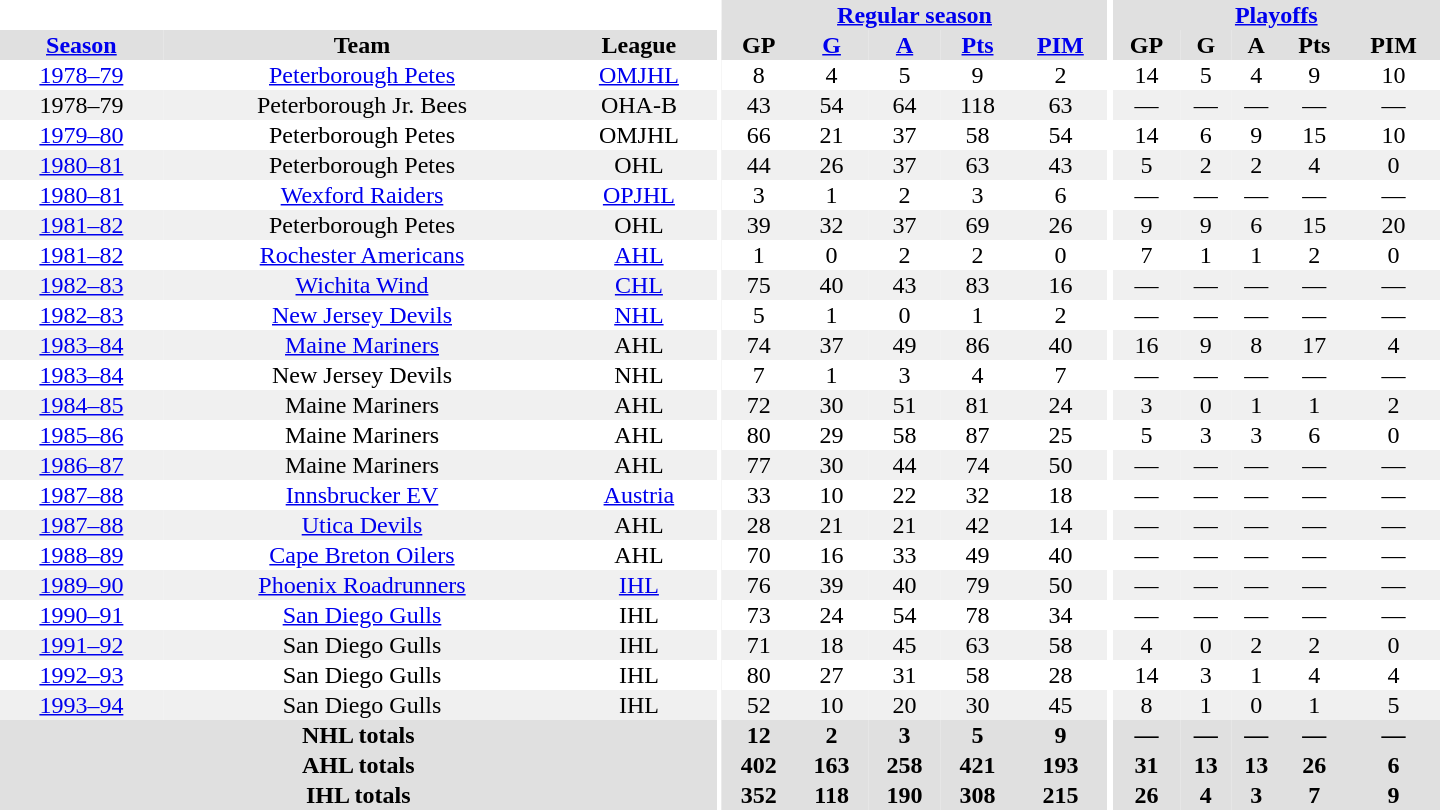<table border="0" cellpadding="1" cellspacing="0" style="text-align:center; width:60em">
<tr bgcolor="#e0e0e0">
<th colspan="3" bgcolor="#ffffff"></th>
<th rowspan="99" bgcolor="#ffffff"></th>
<th colspan="5"><a href='#'>Regular season</a></th>
<th rowspan="99" bgcolor="#ffffff"></th>
<th colspan="5"><a href='#'>Playoffs</a></th>
</tr>
<tr bgcolor="#e0e0e0">
<th><a href='#'>Season</a></th>
<th>Team</th>
<th>League</th>
<th>GP</th>
<th><a href='#'>G</a></th>
<th><a href='#'>A</a></th>
<th><a href='#'>Pts</a></th>
<th><a href='#'>PIM</a></th>
<th>GP</th>
<th>G</th>
<th>A</th>
<th>Pts</th>
<th>PIM</th>
</tr>
<tr>
<td><a href='#'>1978–79</a></td>
<td><a href='#'>Peterborough Petes</a></td>
<td><a href='#'>OMJHL</a></td>
<td>8</td>
<td>4</td>
<td>5</td>
<td>9</td>
<td>2</td>
<td>14</td>
<td>5</td>
<td>4</td>
<td>9</td>
<td>10</td>
</tr>
<tr bgcolor="#f0f0f0">
<td>1978–79</td>
<td>Peterborough Jr. Bees</td>
<td>OHA-B</td>
<td>43</td>
<td>54</td>
<td>64</td>
<td>118</td>
<td>63</td>
<td>—</td>
<td>—</td>
<td>—</td>
<td>—</td>
<td>—</td>
</tr>
<tr>
<td><a href='#'>1979–80</a></td>
<td>Peterborough Petes</td>
<td>OMJHL</td>
<td>66</td>
<td>21</td>
<td>37</td>
<td>58</td>
<td>54</td>
<td>14</td>
<td>6</td>
<td>9</td>
<td>15</td>
<td>10</td>
</tr>
<tr bgcolor="#f0f0f0">
<td><a href='#'>1980–81</a></td>
<td>Peterborough Petes</td>
<td>OHL</td>
<td>44</td>
<td>26</td>
<td>37</td>
<td>63</td>
<td>43</td>
<td>5</td>
<td>2</td>
<td>2</td>
<td>4</td>
<td>0</td>
</tr>
<tr>
<td><a href='#'>1980–81</a></td>
<td><a href='#'>Wexford Raiders</a></td>
<td><a href='#'>OPJHL</a></td>
<td>3</td>
<td>1</td>
<td>2</td>
<td>3</td>
<td>6</td>
<td>—</td>
<td>—</td>
<td>—</td>
<td>—</td>
<td>—</td>
</tr>
<tr bgcolor="#f0f0f0">
<td><a href='#'>1981–82</a></td>
<td>Peterborough Petes</td>
<td>OHL</td>
<td>39</td>
<td>32</td>
<td>37</td>
<td>69</td>
<td>26</td>
<td>9</td>
<td>9</td>
<td>6</td>
<td>15</td>
<td>20</td>
</tr>
<tr>
<td><a href='#'>1981–82</a></td>
<td><a href='#'>Rochester Americans</a></td>
<td><a href='#'>AHL</a></td>
<td>1</td>
<td>0</td>
<td>2</td>
<td>2</td>
<td>0</td>
<td>7</td>
<td>1</td>
<td>1</td>
<td>2</td>
<td>0</td>
</tr>
<tr bgcolor="#f0f0f0">
<td><a href='#'>1982–83</a></td>
<td><a href='#'>Wichita Wind</a></td>
<td><a href='#'>CHL</a></td>
<td>75</td>
<td>40</td>
<td>43</td>
<td>83</td>
<td>16</td>
<td>—</td>
<td>—</td>
<td>—</td>
<td>—</td>
<td>—</td>
</tr>
<tr>
<td><a href='#'>1982–83</a></td>
<td><a href='#'>New Jersey Devils</a></td>
<td><a href='#'>NHL</a></td>
<td>5</td>
<td>1</td>
<td>0</td>
<td>1</td>
<td>2</td>
<td>—</td>
<td>—</td>
<td>—</td>
<td>—</td>
<td>—</td>
</tr>
<tr bgcolor="#f0f0f0">
<td><a href='#'>1983–84</a></td>
<td><a href='#'>Maine Mariners</a></td>
<td>AHL</td>
<td>74</td>
<td>37</td>
<td>49</td>
<td>86</td>
<td>40</td>
<td>16</td>
<td>9</td>
<td>8</td>
<td>17</td>
<td>4</td>
</tr>
<tr>
<td><a href='#'>1983–84</a></td>
<td>New Jersey Devils</td>
<td>NHL</td>
<td>7</td>
<td>1</td>
<td>3</td>
<td>4</td>
<td>7</td>
<td>—</td>
<td>—</td>
<td>—</td>
<td>—</td>
<td>—</td>
</tr>
<tr bgcolor="#f0f0f0">
<td><a href='#'>1984–85</a></td>
<td>Maine Mariners</td>
<td>AHL</td>
<td>72</td>
<td>30</td>
<td>51</td>
<td>81</td>
<td>24</td>
<td>3</td>
<td>0</td>
<td>1</td>
<td>1</td>
<td>2</td>
</tr>
<tr>
<td><a href='#'>1985–86</a></td>
<td>Maine Mariners</td>
<td>AHL</td>
<td>80</td>
<td>29</td>
<td>58</td>
<td>87</td>
<td>25</td>
<td>5</td>
<td>3</td>
<td>3</td>
<td>6</td>
<td>0</td>
</tr>
<tr bgcolor="#f0f0f0">
<td><a href='#'>1986–87</a></td>
<td>Maine Mariners</td>
<td>AHL</td>
<td>77</td>
<td>30</td>
<td>44</td>
<td>74</td>
<td>50</td>
<td>—</td>
<td>—</td>
<td>—</td>
<td>—</td>
<td>—</td>
</tr>
<tr>
<td><a href='#'>1987–88</a></td>
<td><a href='#'>Innsbrucker EV</a></td>
<td><a href='#'>Austria</a></td>
<td>33</td>
<td>10</td>
<td>22</td>
<td>32</td>
<td>18</td>
<td>—</td>
<td>—</td>
<td>—</td>
<td>—</td>
<td>—</td>
</tr>
<tr bgcolor="#f0f0f0">
<td><a href='#'>1987–88</a></td>
<td><a href='#'>Utica Devils</a></td>
<td>AHL</td>
<td>28</td>
<td>21</td>
<td>21</td>
<td>42</td>
<td>14</td>
<td>—</td>
<td>—</td>
<td>—</td>
<td>—</td>
<td>—</td>
</tr>
<tr>
<td><a href='#'>1988–89</a></td>
<td><a href='#'>Cape Breton Oilers</a></td>
<td>AHL</td>
<td>70</td>
<td>16</td>
<td>33</td>
<td>49</td>
<td>40</td>
<td>—</td>
<td>—</td>
<td>—</td>
<td>—</td>
<td>—</td>
</tr>
<tr bgcolor="#f0f0f0">
<td><a href='#'>1989–90</a></td>
<td><a href='#'>Phoenix Roadrunners</a></td>
<td><a href='#'>IHL</a></td>
<td>76</td>
<td>39</td>
<td>40</td>
<td>79</td>
<td>50</td>
<td>—</td>
<td>—</td>
<td>—</td>
<td>—</td>
<td>—</td>
</tr>
<tr>
<td><a href='#'>1990–91</a></td>
<td><a href='#'>San Diego Gulls</a></td>
<td>IHL</td>
<td>73</td>
<td>24</td>
<td>54</td>
<td>78</td>
<td>34</td>
<td>—</td>
<td>—</td>
<td>—</td>
<td>—</td>
<td>—</td>
</tr>
<tr bgcolor="#f0f0f0">
<td><a href='#'>1991–92</a></td>
<td>San Diego Gulls</td>
<td>IHL</td>
<td>71</td>
<td>18</td>
<td>45</td>
<td>63</td>
<td>58</td>
<td>4</td>
<td>0</td>
<td>2</td>
<td>2</td>
<td>0</td>
</tr>
<tr>
<td><a href='#'>1992–93</a></td>
<td>San Diego Gulls</td>
<td>IHL</td>
<td>80</td>
<td>27</td>
<td>31</td>
<td>58</td>
<td>28</td>
<td>14</td>
<td>3</td>
<td>1</td>
<td>4</td>
<td>4</td>
</tr>
<tr bgcolor="#f0f0f0">
<td><a href='#'>1993–94</a></td>
<td>San Diego Gulls</td>
<td>IHL</td>
<td>52</td>
<td>10</td>
<td>20</td>
<td>30</td>
<td>45</td>
<td>8</td>
<td>1</td>
<td>0</td>
<td>1</td>
<td>5</td>
</tr>
<tr>
</tr>
<tr ALIGN="center" bgcolor="#e0e0e0">
<th colspan="3">NHL totals</th>
<th ALIGN="center">12</th>
<th ALIGN="center">2</th>
<th ALIGN="center">3</th>
<th ALIGN="center">5</th>
<th ALIGN="center">9</th>
<th ALIGN="center">—</th>
<th ALIGN="center">—</th>
<th ALIGN="center">—</th>
<th ALIGN="center">—</th>
<th ALIGN="center">—</th>
</tr>
<tr>
</tr>
<tr ALIGN="center" bgcolor="#e0e0e0">
<th colspan="3">AHL totals</th>
<th ALIGN="center">402</th>
<th ALIGN="center">163</th>
<th ALIGN="center">258</th>
<th ALIGN="center">421</th>
<th ALIGN="center">193</th>
<th ALIGN="center">31</th>
<th ALIGN="center">13</th>
<th ALIGN="center">13</th>
<th ALIGN="center">26</th>
<th ALIGN="center">6</th>
</tr>
<tr>
</tr>
<tr ALIGN="center" bgcolor="#e0e0e0">
<th colspan="3">IHL totals</th>
<th ALIGN="center">352</th>
<th ALIGN="center">118</th>
<th ALIGN="center">190</th>
<th ALIGN="center">308</th>
<th ALIGN="center">215</th>
<th ALIGN="center">26</th>
<th ALIGN="center">4</th>
<th ALIGN="center">3</th>
<th ALIGN="center">7</th>
<th ALIGN="center">9</th>
</tr>
</table>
